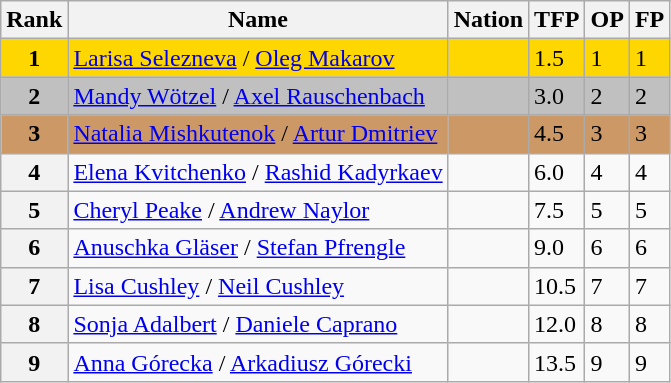<table class="wikitable">
<tr>
<th>Rank</th>
<th>Name</th>
<th>Nation</th>
<th>TFP</th>
<th>OP</th>
<th>FP</th>
</tr>
<tr bgcolor="gold">
<td align="center"><strong>1</strong></td>
<td><a href='#'>Larisa Selezneva</a> / <a href='#'>Oleg Makarov</a></td>
<td></td>
<td>1.5</td>
<td>1</td>
<td>1</td>
</tr>
<tr bgcolor="silver">
<td align="center"><strong>2</strong></td>
<td><a href='#'>Mandy Wötzel</a> / <a href='#'>Axel Rauschenbach</a></td>
<td></td>
<td>3.0</td>
<td>2</td>
<td>2</td>
</tr>
<tr bgcolor="cc9966">
<td align="center"><strong>3</strong></td>
<td><a href='#'>Natalia Mishkutenok</a> / <a href='#'>Artur Dmitriev</a></td>
<td></td>
<td>4.5</td>
<td>3</td>
<td>3</td>
</tr>
<tr>
<th>4</th>
<td><a href='#'>Elena Kvitchenko</a> / <a href='#'>Rashid Kadyrkaev</a></td>
<td></td>
<td>6.0</td>
<td>4</td>
<td>4</td>
</tr>
<tr>
<th>5</th>
<td><a href='#'>Cheryl Peake</a> / <a href='#'>Andrew Naylor</a></td>
<td></td>
<td>7.5</td>
<td>5</td>
<td>5</td>
</tr>
<tr>
<th>6</th>
<td><a href='#'>Anuschka Gläser</a> / <a href='#'>Stefan Pfrengle</a></td>
<td></td>
<td>9.0</td>
<td>6</td>
<td>6</td>
</tr>
<tr>
<th>7</th>
<td><a href='#'>Lisa Cushley</a> / <a href='#'>Neil Cushley</a></td>
<td></td>
<td>10.5</td>
<td>7</td>
<td>7</td>
</tr>
<tr>
<th>8</th>
<td><a href='#'>Sonja Adalbert</a> / <a href='#'>Daniele Caprano</a></td>
<td></td>
<td>12.0</td>
<td>8</td>
<td>8</td>
</tr>
<tr>
<th>9</th>
<td><a href='#'>Anna Górecka</a> / <a href='#'>Arkadiusz Górecki</a></td>
<td></td>
<td>13.5</td>
<td>9</td>
<td>9</td>
</tr>
</table>
